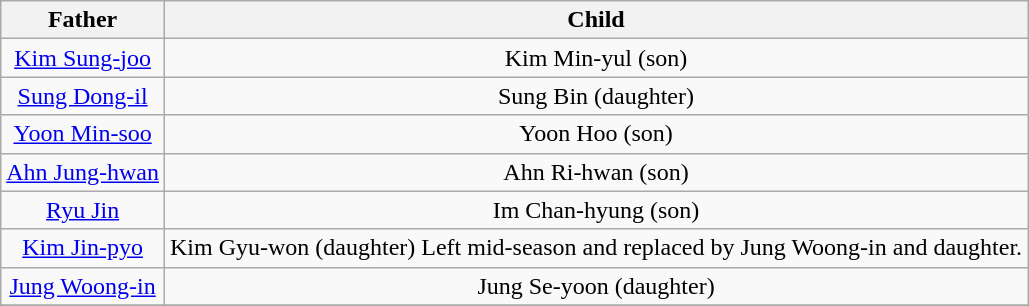<table class="wikitable">
<tr>
<th>Father</th>
<th>Child</th>
</tr>
<tr>
<td align="center"><a href='#'>Kim Sung-joo</a></td>
<td align="center">Kim Min-yul (son)</td>
</tr>
<tr>
<td align="center"><a href='#'>Sung Dong-il</a></td>
<td align="center">Sung Bin (daughter)</td>
</tr>
<tr>
<td align="center"><a href='#'>Yoon Min-soo</a></td>
<td align="center">Yoon Hoo (son)</td>
</tr>
<tr>
<td align="center"><a href='#'>Ahn Jung-hwan</a></td>
<td align="center">Ahn Ri-hwan (son)</td>
</tr>
<tr>
<td align="center"><a href='#'>Ryu Jin</a></td>
<td align="center">Im Chan-hyung (son)</td>
</tr>
<tr>
<td align="center"><a href='#'>Kim Jin-pyo</a></td>
<td align="center">Kim Gyu-won (daughter) Left mid-season and replaced by Jung Woong-in and daughter.</td>
</tr>
<tr>
<td align="center"><a href='#'>Jung Woong-in</a></td>
<td align="center">Jung Se-yoon (daughter)</td>
</tr>
<tr>
</tr>
</table>
